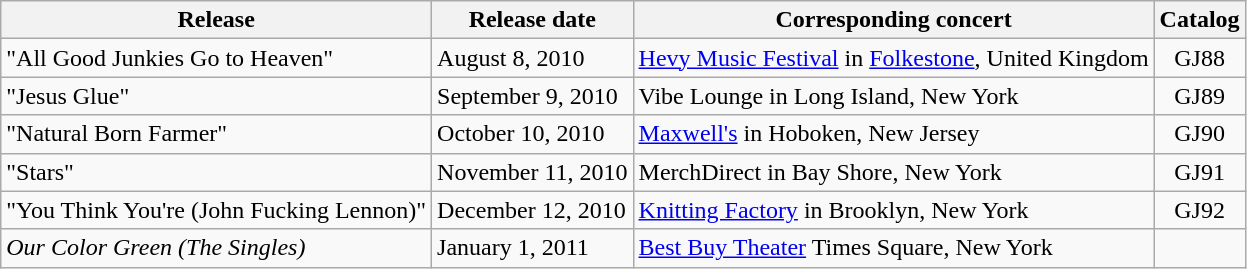<table class="wikitable">
<tr>
<th>Release</th>
<th>Release date</th>
<th>Corresponding concert</th>
<th>Catalog</th>
</tr>
<tr>
<td>"All Good Junkies Go to Heaven"</td>
<td>August 8, 2010</td>
<td><a href='#'>Hevy Music Festival</a> in <a href='#'>Folkestone</a>, United Kingdom</td>
<td style="text-align:center;">GJ88</td>
</tr>
<tr>
<td>"Jesus Glue"</td>
<td>September 9, 2010</td>
<td>Vibe Lounge in Long Island, New York</td>
<td style="text-align:center;">GJ89</td>
</tr>
<tr>
<td>"Natural Born Farmer"</td>
<td>October 10, 2010</td>
<td><a href='#'>Maxwell's</a> in Hoboken, New Jersey</td>
<td style="text-align:center;">GJ90</td>
</tr>
<tr>
<td>"Stars"</td>
<td>November 11, 2010</td>
<td>MerchDirect in Bay Shore, New York</td>
<td style="text-align:center;">GJ91</td>
</tr>
<tr>
<td>"You Think You're (John Fucking Lennon)"</td>
<td>December 12, 2010</td>
<td><a href='#'>Knitting Factory</a> in Brooklyn, New York</td>
<td style="text-align:center;">GJ92</td>
</tr>
<tr>
<td><em>Our Color Green (The Singles)</em></td>
<td>January 1, 2011</td>
<td><a href='#'>Best Buy Theater</a> Times Square, New York</td>
<td style="text-align:center;"></td>
</tr>
</table>
